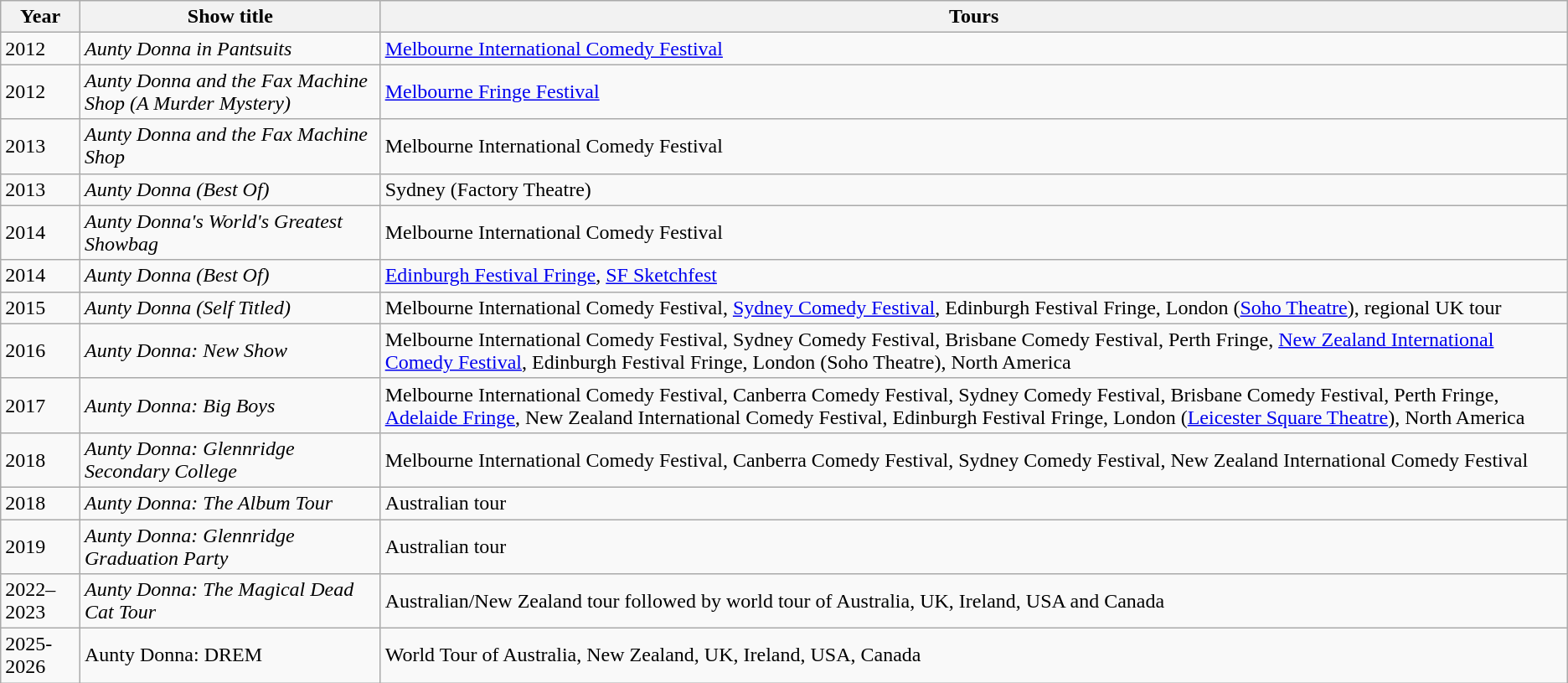<table class="wikitable">
<tr>
<th>Year</th>
<th>Show title</th>
<th>Tours</th>
</tr>
<tr>
<td>2012</td>
<td><em>Aunty Donna in Pantsuits</em></td>
<td><a href='#'>Melbourne International Comedy Festival</a></td>
</tr>
<tr>
<td>2012</td>
<td><em>Aunty Donna and the Fax Machine Shop (A Murder Mystery)</em></td>
<td><a href='#'>Melbourne Fringe Festival</a></td>
</tr>
<tr>
<td>2013</td>
<td><em>Aunty Donna and the Fax Machine Shop</em></td>
<td>Melbourne International Comedy Festival</td>
</tr>
<tr>
<td>2013</td>
<td><em>Aunty Donna (Best Of)</em></td>
<td>Sydney (Factory Theatre)</td>
</tr>
<tr>
<td>2014</td>
<td><em>Aunty Donna's World's Greatest Showbag</em></td>
<td>Melbourne International Comedy Festival</td>
</tr>
<tr>
<td>2014</td>
<td><em>Aunty Donna (Best Of)</em></td>
<td><a href='#'>Edinburgh Festival Fringe</a>, <a href='#'>SF Sketchfest</a></td>
</tr>
<tr>
<td>2015</td>
<td><em>Aunty Donna (Self Titled)</em></td>
<td>Melbourne International Comedy Festival, <a href='#'>Sydney Comedy Festival</a>, Edinburgh Festival Fringe, London (<a href='#'>Soho Theatre</a>), regional UK tour</td>
</tr>
<tr>
<td>2016</td>
<td><em>Aunty Donna: New Show</em></td>
<td>Melbourne International Comedy Festival, Sydney Comedy Festival, Brisbane Comedy Festival, Perth Fringe, <a href='#'>New Zealand International Comedy Festival</a>, Edinburgh Festival Fringe, London (Soho Theatre), North America</td>
</tr>
<tr>
<td>2017</td>
<td><em>Aunty Donna: Big Boys</em></td>
<td>Melbourne International Comedy Festival, Canberra Comedy Festival, Sydney Comedy Festival, Brisbane Comedy Festival, Perth Fringe, <a href='#'>Adelaide Fringe</a>, New Zealand International Comedy Festival, Edinburgh Festival Fringe, London (<a href='#'>Leicester Square Theatre</a>), North America</td>
</tr>
<tr>
<td>2018</td>
<td><em>Aunty Donna: Glennridge Secondary College</em></td>
<td>Melbourne International Comedy Festival, Canberra Comedy Festival, Sydney Comedy Festival, New Zealand International Comedy Festival</td>
</tr>
<tr>
<td>2018</td>
<td><em>Aunty Donna: The Album Tour</em></td>
<td>Australian tour</td>
</tr>
<tr>
<td>2019</td>
<td><em>Aunty Donna: Glennridge Graduation Party</em></td>
<td>Australian tour</td>
</tr>
<tr>
<td>2022–2023</td>
<td><em>Aunty Donna: The Magical Dead Cat Tour</em></td>
<td>Australian/New Zealand tour followed by world tour of Australia, UK, Ireland, USA and Canada</td>
</tr>
<tr>
<td>2025-<br>2026</td>
<td>Aunty Donna: DREM</td>
<td>World Tour of Australia, New Zealand, UK, Ireland, USA, Canada</td>
</tr>
</table>
